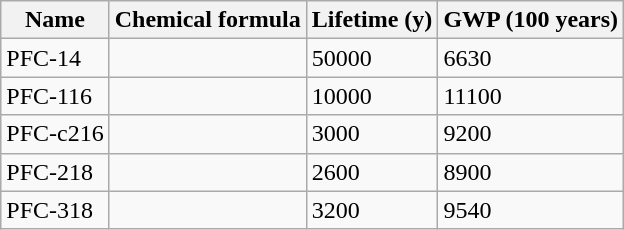<table class="wikitable">
<tr>
<th>Name</th>
<th>Chemical formula</th>
<th>Lifetime (y)</th>
<th>GWP (100 years)</th>
</tr>
<tr>
<td>PFC-14</td>
<td></td>
<td>50000</td>
<td>6630</td>
</tr>
<tr>
<td>PFC-116</td>
<td></td>
<td>10000</td>
<td>11100</td>
</tr>
<tr>
<td>PFC-c216</td>
<td></td>
<td>3000</td>
<td>9200</td>
</tr>
<tr>
<td>PFC-218</td>
<td></td>
<td>2600</td>
<td>8900</td>
</tr>
<tr>
<td>PFC-318</td>
<td></td>
<td>3200</td>
<td>9540</td>
</tr>
</table>
